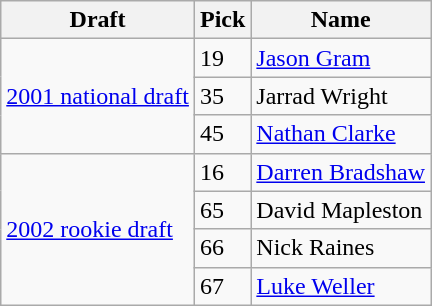<table class="wikitable plainrowheaders">
<tr>
<th scope="col"><strong>Draft</strong></th>
<th scope="col"><strong>Pick</strong></th>
<th scope="col"><strong>Name</strong></th>
</tr>
<tr>
<th rowspan= "3" style="font-weight: normal; background: #F9F9F9; text-align: left;"><a href='#'>2001 national draft</a></th>
<td>19</td>
<td><a href='#'>Jason Gram</a></td>
</tr>
<tr>
<td>35</td>
<td>Jarrad Wright</td>
</tr>
<tr>
<td>45</td>
<td><a href='#'>Nathan Clarke</a></td>
</tr>
<tr>
<th rowspan= "4" style="font-weight: normal; background: #F9F9F9; text-align: left;"><a href='#'>2002 rookie draft</a></th>
<td>16</td>
<td><a href='#'>Darren Bradshaw</a></td>
</tr>
<tr>
<td>65</td>
<td>David Mapleston</td>
</tr>
<tr>
<td>66</td>
<td>Nick Raines</td>
</tr>
<tr>
<td>67</td>
<td><a href='#'>Luke Weller</a></td>
</tr>
</table>
